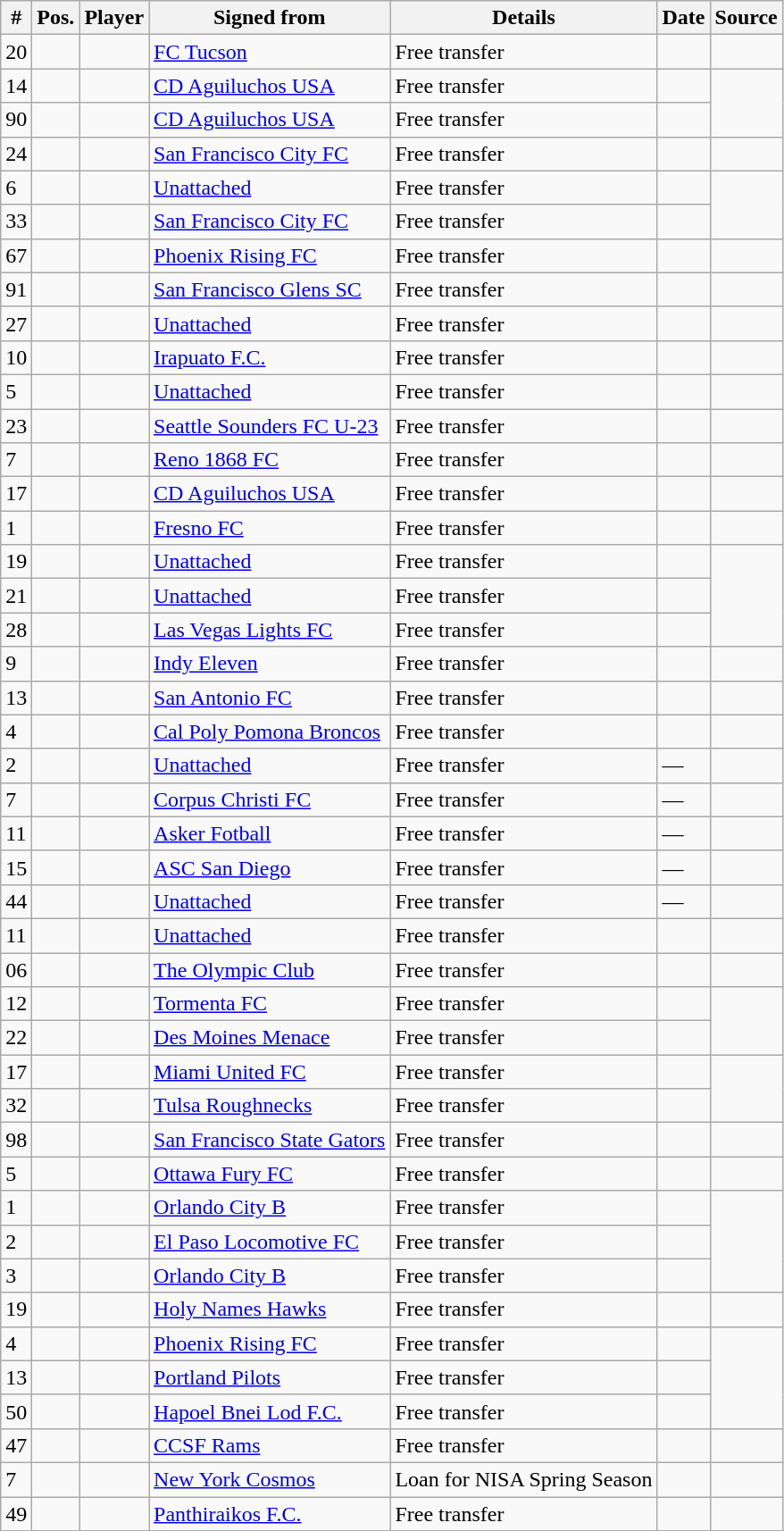<table class="wikitable mw-collapsible mw-collapsed">
<tr>
<th>#</th>
<th>Pos.</th>
<th>Player</th>
<th>Signed from</th>
<th>Details</th>
<th>Date</th>
<th>Source</th>
</tr>
<tr>
<td>20</td>
<td></td>
<td></td>
<td> <a href='#'>FC Tucson</a></td>
<td>Free transfer</td>
<td></td>
<td></td>
</tr>
<tr>
<td>14</td>
<td></td>
<td></td>
<td> <a href='#'>CD Aguiluchos USA</a></td>
<td>Free transfer</td>
<td></td>
<td rowspan="2"></td>
</tr>
<tr>
<td>90</td>
<td></td>
<td></td>
<td> <a href='#'>CD Aguiluchos USA</a></td>
<td>Free transfer</td>
<td></td>
</tr>
<tr>
<td>24</td>
<td></td>
<td></td>
<td> <a href='#'>San Francisco City FC</a></td>
<td>Free transfer</td>
<td></td>
<td></td>
</tr>
<tr>
<td>6</td>
<td></td>
<td></td>
<td><a href='#'>Unattached</a></td>
<td>Free transfer</td>
<td></td>
<td rowspan="2"></td>
</tr>
<tr>
<td>33</td>
<td></td>
<td></td>
<td> <a href='#'>San Francisco City FC</a></td>
<td>Free transfer</td>
<td></td>
</tr>
<tr>
<td>67</td>
<td></td>
<td></td>
<td> <a href='#'>Phoenix Rising FC</a></td>
<td>Free transfer</td>
<td></td>
<td></td>
</tr>
<tr>
<td>91</td>
<td></td>
<td></td>
<td> <a href='#'>San Francisco Glens SC</a></td>
<td>Free transfer</td>
<td></td>
<td></td>
</tr>
<tr>
<td>27</td>
<td></td>
<td></td>
<td><a href='#'>Unattached</a></td>
<td>Free transfer</td>
<td></td>
<td></td>
</tr>
<tr>
<td>10</td>
<td></td>
<td></td>
<td> <a href='#'>Irapuato F.C.</a></td>
<td>Free transfer</td>
<td></td>
<td></td>
</tr>
<tr>
<td>5</td>
<td></td>
<td></td>
<td><a href='#'>Unattached</a></td>
<td>Free transfer</td>
<td></td>
<td></td>
</tr>
<tr>
<td>23</td>
<td></td>
<td></td>
<td> <a href='#'>Seattle Sounders FC U-23</a></td>
<td>Free transfer</td>
<td></td>
<td></td>
</tr>
<tr>
<td>7</td>
<td></td>
<td></td>
<td> <a href='#'>Reno 1868 FC</a></td>
<td>Free transfer</td>
<td></td>
<td></td>
</tr>
<tr>
<td>17</td>
<td></td>
<td></td>
<td> <a href='#'>CD Aguiluchos USA</a></td>
<td>Free transfer</td>
<td></td>
<td></td>
</tr>
<tr>
<td>1</td>
<td></td>
<td></td>
<td> <a href='#'>Fresno FC</a></td>
<td>Free transfer</td>
<td></td>
<td></td>
</tr>
<tr>
<td>19</td>
<td></td>
<td></td>
<td><a href='#'>Unattached</a></td>
<td>Free transfer</td>
<td></td>
<td rowspan="3"></td>
</tr>
<tr>
<td>21</td>
<td></td>
<td></td>
<td><a href='#'>Unattached</a></td>
<td>Free transfer</td>
<td></td>
</tr>
<tr>
<td>28</td>
<td></td>
<td></td>
<td> <a href='#'>Las Vegas Lights FC</a></td>
<td>Free transfer</td>
<td></td>
</tr>
<tr>
<td>9</td>
<td></td>
<td></td>
<td> <a href='#'>Indy Eleven</a></td>
<td>Free transfer</td>
<td></td>
<td></td>
</tr>
<tr>
<td>13</td>
<td></td>
<td></td>
<td> <a href='#'>San Antonio FC</a></td>
<td>Free transfer</td>
<td></td>
<td></td>
</tr>
<tr>
<td>4</td>
<td></td>
<td></td>
<td> <a href='#'>Cal Poly Pomona Broncos</a></td>
<td>Free transfer</td>
<td></td>
<td></td>
</tr>
<tr>
<td>2</td>
<td></td>
<td></td>
<td><a href='#'>Unattached</a></td>
<td>Free transfer</td>
<td>—</td>
<td></td>
</tr>
<tr>
<td>7</td>
<td></td>
<td></td>
<td> <a href='#'>Corpus Christi FC</a></td>
<td>Free transfer</td>
<td>—</td>
<td></td>
</tr>
<tr>
<td>11</td>
<td></td>
<td></td>
<td> <a href='#'>Asker Fotball</a></td>
<td>Free transfer</td>
<td>—</td>
<td></td>
</tr>
<tr>
<td>15</td>
<td></td>
<td></td>
<td> <a href='#'>ASC San Diego</a></td>
<td>Free transfer</td>
<td>—</td>
<td></td>
</tr>
<tr>
<td>44</td>
<td></td>
<td></td>
<td><a href='#'>Unattached</a></td>
<td>Free transfer</td>
<td>—</td>
<td></td>
</tr>
<tr>
<td>11</td>
<td></td>
<td></td>
<td><a href='#'>Unattached</a></td>
<td>Free transfer</td>
<td></td>
<td></td>
</tr>
<tr>
<td>06</td>
<td></td>
<td></td>
<td> <a href='#'>The Olympic Club</a></td>
<td>Free transfer</td>
<td></td>
<td></td>
</tr>
<tr>
<td>12</td>
<td></td>
<td></td>
<td> <a href='#'>Tormenta FC</a></td>
<td>Free transfer</td>
<td></td>
<td rowspan="2"></td>
</tr>
<tr>
<td>22</td>
<td></td>
<td></td>
<td> <a href='#'>Des Moines Menace</a></td>
<td>Free transfer</td>
<td></td>
</tr>
<tr>
<td>17</td>
<td></td>
<td></td>
<td> <a href='#'>Miami United FC</a></td>
<td>Free transfer</td>
<td></td>
<td rowspan="2"></td>
</tr>
<tr>
<td>32</td>
<td></td>
<td></td>
<td> <a href='#'>Tulsa Roughnecks</a></td>
<td>Free transfer</td>
<td></td>
</tr>
<tr>
<td>98</td>
<td></td>
<td></td>
<td> <a href='#'>San Francisco State Gators</a></td>
<td>Free transfer</td>
<td></td>
<td></td>
</tr>
<tr>
<td>5</td>
<td></td>
<td></td>
<td> <a href='#'>Ottawa Fury FC</a></td>
<td>Free transfer</td>
<td></td>
<td></td>
</tr>
<tr>
<td>1</td>
<td></td>
<td></td>
<td> <a href='#'>Orlando City B</a></td>
<td>Free transfer</td>
<td></td>
<td rowspan="3"></td>
</tr>
<tr>
<td>2</td>
<td></td>
<td></td>
<td> <a href='#'>El Paso Locomotive FC</a></td>
<td>Free transfer</td>
<td></td>
</tr>
<tr>
<td>3</td>
<td></td>
<td></td>
<td> <a href='#'>Orlando City B</a></td>
<td>Free transfer</td>
<td></td>
</tr>
<tr>
<td>19</td>
<td></td>
<td></td>
<td> <a href='#'>Holy Names Hawks</a></td>
<td>Free transfer</td>
<td></td>
<td></td>
</tr>
<tr>
<td>4</td>
<td></td>
<td></td>
<td> <a href='#'>Phoenix Rising FC</a></td>
<td>Free transfer</td>
<td></td>
<td rowspan="3"></td>
</tr>
<tr>
<td>13</td>
<td></td>
<td></td>
<td> <a href='#'>Portland Pilots</a></td>
<td>Free transfer</td>
<td></td>
</tr>
<tr>
<td>50</td>
<td></td>
<td></td>
<td> <a href='#'>Hapoel Bnei Lod F.C.</a></td>
<td>Free transfer</td>
<td></td>
</tr>
<tr>
<td>47</td>
<td></td>
<td></td>
<td> <a href='#'>CCSF Rams</a></td>
<td>Free transfer</td>
<td></td>
<td></td>
</tr>
<tr>
<td>7</td>
<td></td>
<td></td>
<td> <a href='#'>New York Cosmos</a></td>
<td>Loan for NISA Spring Season</td>
<td></td>
<td></td>
</tr>
<tr>
<td>49</td>
<td></td>
<td></td>
<td> <a href='#'>Panthiraikos F.C.</a></td>
<td>Free transfer</td>
<td></td>
<td></td>
</tr>
<tr>
</tr>
</table>
